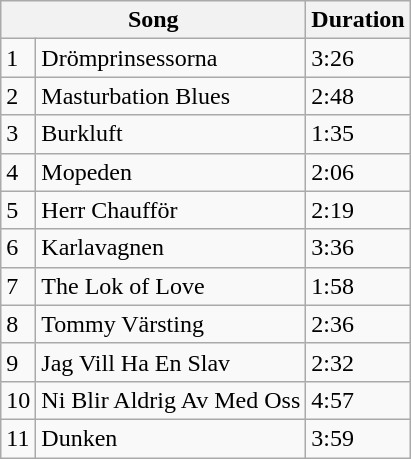<table class="wikitable">
<tr>
<th colspan="2">Song</th>
<th>Duration</th>
</tr>
<tr>
<td>1</td>
<td>Drömprinsessorna</td>
<td>3:26</td>
</tr>
<tr>
<td>2</td>
<td>Masturbation Blues</td>
<td>2:48</td>
</tr>
<tr>
<td>3</td>
<td>Burkluft</td>
<td>1:35</td>
</tr>
<tr>
<td>4</td>
<td>Mopeden</td>
<td>2:06</td>
</tr>
<tr>
<td>5</td>
<td>Herr Chaufför</td>
<td>2:19</td>
</tr>
<tr>
<td>6</td>
<td>Karlavagnen</td>
<td>3:36</td>
</tr>
<tr>
<td>7</td>
<td>The Lok of Love</td>
<td>1:58</td>
</tr>
<tr>
<td>8</td>
<td>Tommy Värsting</td>
<td>2:36</td>
</tr>
<tr>
<td>9</td>
<td>Jag Vill Ha En Slav</td>
<td>2:32</td>
</tr>
<tr>
<td>10</td>
<td>Ni Blir Aldrig Av Med Oss</td>
<td>4:57</td>
</tr>
<tr>
<td>11</td>
<td>Dunken</td>
<td>3:59</td>
</tr>
</table>
